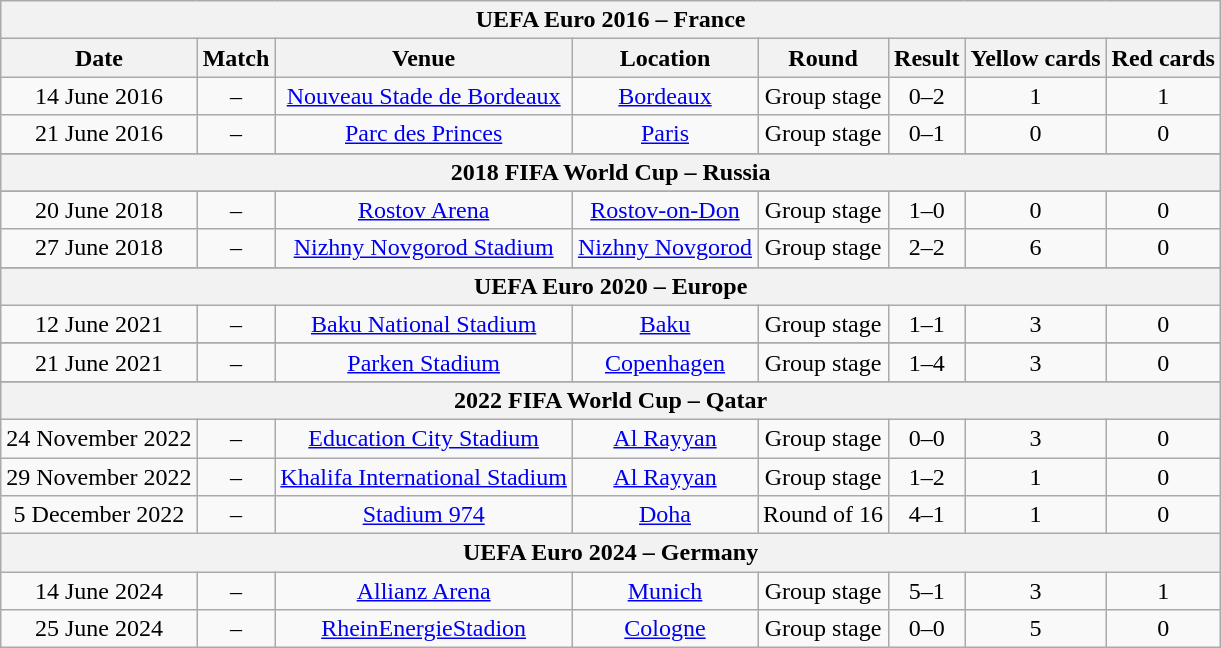<table class="wikitable" style="text-align:center" font-size:small;">
<tr>
<th colspan="8">UEFA Euro 2016 – France</th>
</tr>
<tr>
<th>Date</th>
<th>Match</th>
<th>Venue</th>
<th>Location</th>
<th>Round</th>
<th>Result</th>
<th>Yellow cards</th>
<th>Red cards</th>
</tr>
<tr>
<td>14 June 2016</td>
<td> – </td>
<td><a href='#'>Nouveau Stade de Bordeaux</a></td>
<td><a href='#'>Bordeaux</a></td>
<td>Group stage</td>
<td>0–2</td>
<td>1</td>
<td>1</td>
</tr>
<tr>
<td>21 June 2016</td>
<td> – </td>
<td><a href='#'>Parc des Princes</a></td>
<td><a href='#'>Paris</a></td>
<td>Group stage</td>
<td>0–1</td>
<td>0</td>
<td>0</td>
</tr>
<tr>
</tr>
<tr>
<th colspan="8">2018 FIFA World Cup – Russia</th>
</tr>
<tr>
</tr>
<tr>
<td>20 June 2018</td>
<td> – </td>
<td><a href='#'>Rostov Arena</a></td>
<td><a href='#'>Rostov-on-Don</a></td>
<td>Group stage</td>
<td>1–0</td>
<td>0</td>
<td>0</td>
</tr>
<tr>
<td>27 June 2018</td>
<td> – </td>
<td><a href='#'>Nizhny Novgorod Stadium</a></td>
<td><a href='#'>Nizhny Novgorod</a></td>
<td>Group stage</td>
<td>2–2</td>
<td>6</td>
<td>0</td>
</tr>
<tr>
</tr>
<tr>
<th colspan="8">UEFA Euro 2020 – Europe</th>
</tr>
<tr>
<td>12 June 2021</td>
<td> – </td>
<td><a href='#'>Baku National Stadium</a></td>
<td><a href='#'>Baku</a></td>
<td>Group stage</td>
<td>1–1</td>
<td>3</td>
<td>0</td>
</tr>
<tr>
</tr>
<tr>
<td>21 June 2021</td>
<td> – </td>
<td><a href='#'>Parken Stadium</a></td>
<td><a href='#'>Copenhagen</a></td>
<td>Group stage</td>
<td>1–4</td>
<td>3</td>
<td>0</td>
</tr>
<tr>
</tr>
<tr>
<th colspan="8">2022 FIFA World Cup – Qatar</th>
</tr>
<tr>
<td>24 November 2022</td>
<td> – </td>
<td><a href='#'>Education City Stadium</a></td>
<td><a href='#'>Al Rayyan</a></td>
<td>Group stage</td>
<td>0–0</td>
<td>3</td>
<td>0</td>
</tr>
<tr>
<td>29 November 2022</td>
<td> – </td>
<td><a href='#'>Khalifa International Stadium</a></td>
<td><a href='#'>Al Rayyan</a></td>
<td>Group stage</td>
<td>1–2</td>
<td>1</td>
<td>0</td>
</tr>
<tr>
<td>5 December 2022</td>
<td> – </td>
<td><a href='#'>Stadium 974</a></td>
<td><a href='#'>Doha</a></td>
<td>Round of 16</td>
<td>4–1</td>
<td>1</td>
<td>0</td>
</tr>
<tr>
<th colspan="8">UEFA Euro 2024 – Germany</th>
</tr>
<tr>
<td>14 June 2024</td>
<td> – </td>
<td><a href='#'>Allianz Arena</a></td>
<td><a href='#'>Munich</a></td>
<td>Group stage</td>
<td>5–1</td>
<td>3</td>
<td>1</td>
</tr>
<tr>
<td>25 June 2024</td>
<td> – </td>
<td><a href='#'>RheinEnergieStadion</a></td>
<td><a href='#'>Cologne</a></td>
<td>Group stage</td>
<td>0–0</td>
<td>5</td>
<td>0</td>
</tr>
</table>
